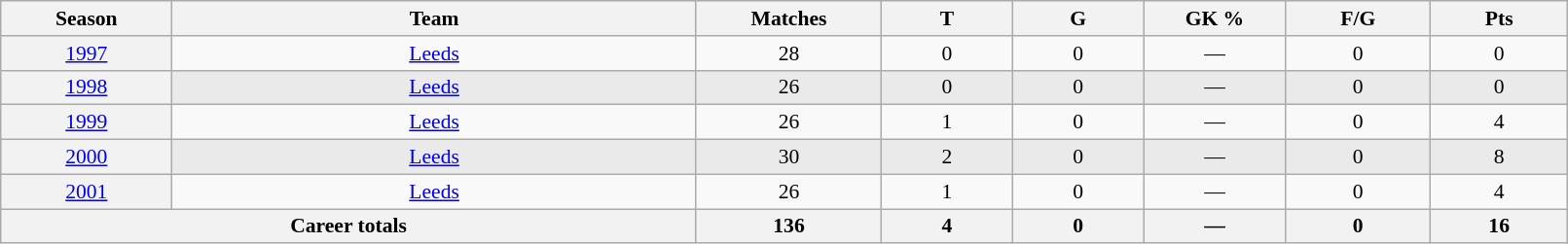<table class="wikitable sortable"  style="font-size:90%; text-align:center; width:85%;">
<tr>
<th width=2%>Season</th>
<th width=8%>Team</th>
<th width=2%>Matches</th>
<th width=2%>T</th>
<th width=2%>G</th>
<th width=2%>GK %</th>
<th width=2%>F/G</th>
<th width=2%>Pts</th>
</tr>
<tr>
<th scope="row" style="text-align:center; font-weight:normal"><a href='#'>1997</a></th>
<td style="text-align:center;"> <a href='#'>Leeds</a></td>
<td>28</td>
<td>0</td>
<td>0</td>
<td>—</td>
<td>0</td>
<td>0</td>
</tr>
<tr style="background-color: #EAEAEA">
<th scope="row" style="text-align:center; font-weight:normal"><a href='#'>1998</a></th>
<td style="text-align:center;"> <a href='#'>Leeds</a></td>
<td>26</td>
<td>0</td>
<td>0</td>
<td>—</td>
<td>0</td>
<td>0</td>
</tr>
<tr>
<th scope="row" style="text-align:center; font-weight:normal"><a href='#'>1999</a></th>
<td style="text-align:center;"> <a href='#'>Leeds</a></td>
<td>26</td>
<td>1</td>
<td>0</td>
<td>—</td>
<td>0</td>
<td>4</td>
</tr>
<tr style="background-color: #EAEAEA">
<th scope="row" style="text-align:center; font-weight:normal"><a href='#'>2000</a></th>
<td style="text-align:center;"> <a href='#'>Leeds</a></td>
<td>30</td>
<td>2</td>
<td>0</td>
<td>—</td>
<td>0</td>
<td>8</td>
</tr>
<tr>
<th scope="row" style="text-align:center; font-weight:normal"><a href='#'>2001</a></th>
<td style="text-align:center;"> <a href='#'>Leeds</a></td>
<td>26</td>
<td>1</td>
<td>0</td>
<td>—</td>
<td>0</td>
<td>4</td>
</tr>
<tr class="sortbottom">
<th colspan=2>Career totals</th>
<th>136</th>
<th>4</th>
<th>0</th>
<th>—</th>
<th>0</th>
<th>16</th>
</tr>
</table>
